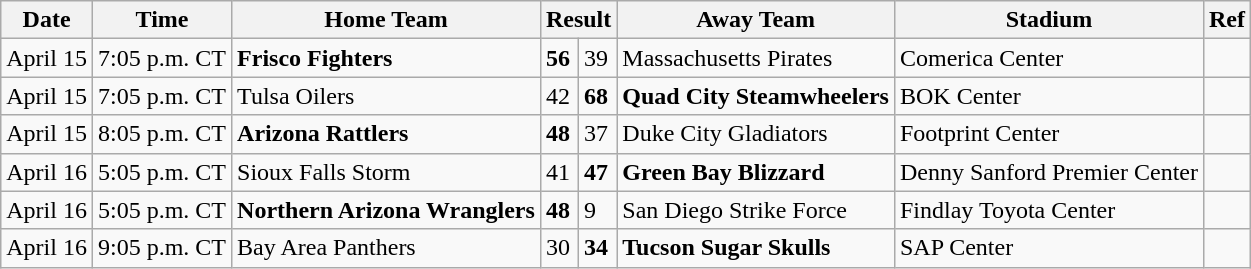<table class="wikitable">
<tr>
<th>Date</th>
<th>Time</th>
<th>Home Team</th>
<th colspan="2">Result</th>
<th>Away Team</th>
<th>Stadium</th>
<th>Ref</th>
</tr>
<tr>
<td>April 15</td>
<td>7:05 p.m. CT</td>
<td><strong>Frisco Fighters</strong></td>
<td><strong>56</strong></td>
<td>39</td>
<td>Massachusetts Pirates</td>
<td>Comerica Center</td>
<td></td>
</tr>
<tr>
<td>April 15</td>
<td>7:05 p.m. CT</td>
<td>Tulsa Oilers</td>
<td>42</td>
<td><strong>68</strong></td>
<td><strong>Quad City Steamwheelers</strong></td>
<td>BOK Center</td>
<td></td>
</tr>
<tr>
<td>April 15</td>
<td>8:05 p.m. CT</td>
<td><strong>Arizona Rattlers</strong></td>
<td><strong>48</strong></td>
<td>37</td>
<td>Duke City Gladiators</td>
<td>Footprint Center</td>
<td></td>
</tr>
<tr>
<td>April 16</td>
<td>5:05 p.m. CT</td>
<td>Sioux Falls Storm</td>
<td>41</td>
<td><strong>47</strong></td>
<td><strong>Green Bay Blizzard</strong></td>
<td>Denny Sanford Premier Center</td>
<td></td>
</tr>
<tr>
<td>April 16</td>
<td>5:05 p.m. CT</td>
<td><strong>Northern Arizona Wranglers</strong></td>
<td><strong>48</strong></td>
<td>9</td>
<td>San Diego Strike Force</td>
<td>Findlay Toyota Center</td>
<td></td>
</tr>
<tr>
<td>April 16</td>
<td>9:05 p.m. CT</td>
<td>Bay Area Panthers</td>
<td>30</td>
<td><strong>34</strong></td>
<td><strong>Tucson Sugar Skulls</strong></td>
<td>SAP Center</td>
<td></td>
</tr>
</table>
